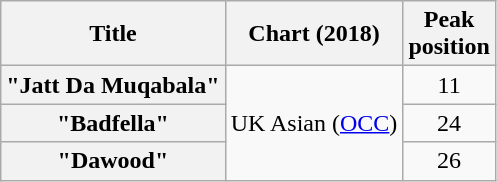<table class="wikitable sortable plainrowheaders" style="text-align:center">
<tr>
<th scope="col">Title</th>
<th scope="col">Chart (2018)</th>
<th scope="col">Peak<br>position</th>
</tr>
<tr>
<th scope="row">"Jatt Da Muqabala"</th>
<td rowspan="3">UK Asian (<a href='#'>OCC</a>)</td>
<td>11</td>
</tr>
<tr>
<th scope="row">"Badfella"</th>
<td>24</td>
</tr>
<tr>
<th scope="row">"Dawood"</th>
<td>26</td>
</tr>
</table>
